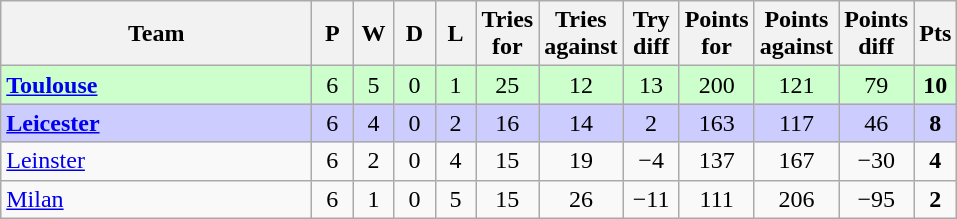<table class="wikitable" style="text-align: center;">
<tr>
<th width="200">Team</th>
<th width="20">P</th>
<th width="20">W</th>
<th width="20">D</th>
<th width="20">L</th>
<th width="20">Tries for</th>
<th width="20">Tries against</th>
<th width="30">Try diff</th>
<th width="20">Points for</th>
<th width="20">Points against</th>
<th width="25">Points diff</th>
<th width="20">Pts</th>
</tr>
<tr bgcolor="#ccffcc">
<td align="left">  <strong><a href='#'>Toulouse</a></strong></td>
<td>6</td>
<td>5</td>
<td>0</td>
<td>1</td>
<td>25</td>
<td>12</td>
<td>13</td>
<td>200</td>
<td>121</td>
<td>79</td>
<td><strong>10</strong></td>
</tr>
<tr bgcolor="#ccccff">
<td align="left"> <strong><a href='#'>Leicester</a></strong></td>
<td>6</td>
<td>4</td>
<td>0</td>
<td>2</td>
<td>16</td>
<td>14</td>
<td>2</td>
<td>163</td>
<td>117</td>
<td>46</td>
<td><strong>8</strong></td>
</tr>
<tr>
<td align="left"> <a href='#'>Leinster</a></td>
<td>6</td>
<td>2</td>
<td>0</td>
<td>4</td>
<td>15</td>
<td>19</td>
<td>−4</td>
<td>137</td>
<td>167</td>
<td>−30</td>
<td><strong>4</strong></td>
</tr>
<tr>
<td align="left"> <a href='#'>Milan</a></td>
<td>6</td>
<td>1</td>
<td>0</td>
<td>5</td>
<td>15</td>
<td>26</td>
<td>−11</td>
<td>111</td>
<td>206</td>
<td>−95</td>
<td><strong>2</strong></td>
</tr>
</table>
